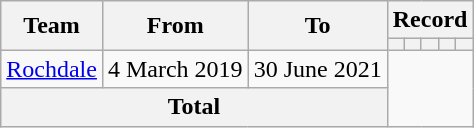<table class=wikitable style=text-align:center>
<tr>
<th rowspan=2>Team</th>
<th rowspan=2>From</th>
<th rowspan=2>To</th>
<th colspan=5>Record</th>
</tr>
<tr>
<th></th>
<th></th>
<th></th>
<th></th>
<th></th>
</tr>
<tr>
<td align=left><a href='#'>Rochdale</a></td>
<td align=left>4 March 2019</td>
<td align=left>30 June 2021<br></td>
</tr>
<tr>
<th colspan=3>Total<br></th>
</tr>
</table>
